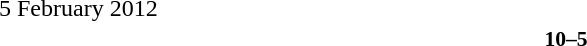<table width=100% cellspacing=1>
<tr>
<th width=25%></th>
<th width=10%></th>
<th></th>
</tr>
<tr>
<td>5 February 2012</td>
</tr>
<tr style=font-size:90%>
<td align=right><strong></strong></td>
<td align=center><strong>10–5</strong></td>
<td><strong></strong></td>
</tr>
</table>
